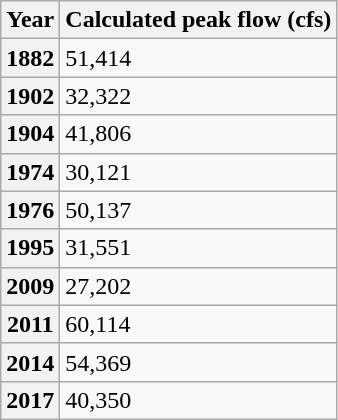<table class="wikitable">
<tr>
<th>Year</th>
<th>Calculated peak flow (cfs)</th>
</tr>
<tr>
<th>1882</th>
<td>51,414</td>
</tr>
<tr>
<th>1902</th>
<td>32,322</td>
</tr>
<tr>
<th>1904</th>
<td>41,806</td>
</tr>
<tr>
<th>1974</th>
<td>30,121</td>
</tr>
<tr>
<th>1976</th>
<td>50,137</td>
</tr>
<tr>
<th>1995</th>
<td>31,551</td>
</tr>
<tr>
<th>2009</th>
<td>27,202</td>
</tr>
<tr>
<th>2011</th>
<td>60,114</td>
</tr>
<tr>
<th>2014</th>
<td>54,369</td>
</tr>
<tr>
<th>2017</th>
<td>40,350</td>
</tr>
</table>
